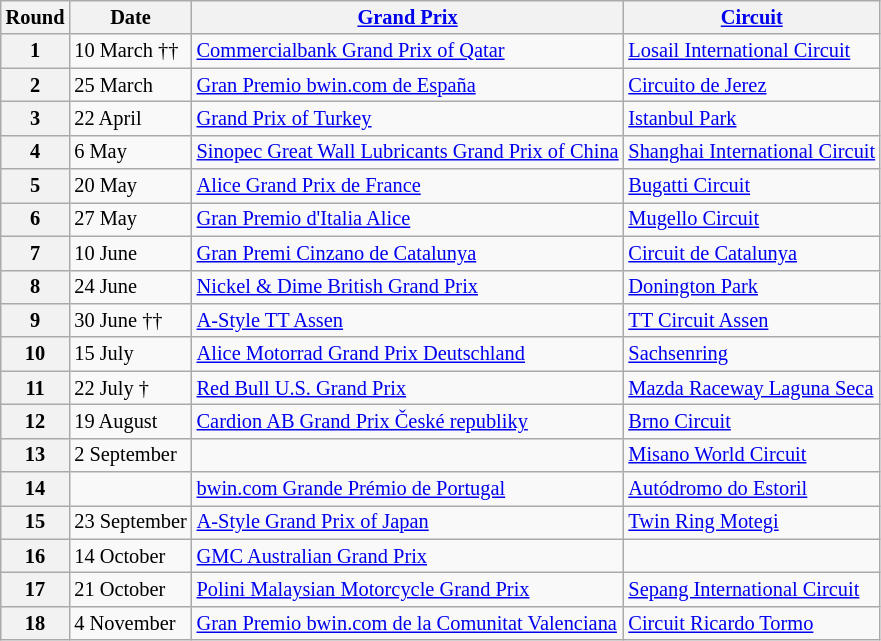<table class="wikitable" style="font-size: 85%;">
<tr>
<th>Round</th>
<th>Date</th>
<th><a href='#'>Grand Prix</a></th>
<th><a href='#'>Circuit</a></th>
</tr>
<tr>
<th>1</th>
<td>10 March ††</td>
<td> <a href='#'>Commercialbank Grand Prix of Qatar</a></td>
<td><a href='#'>Losail International Circuit</a></td>
</tr>
<tr>
<th>2</th>
<td>25 March</td>
<td> <a href='#'>Gran Premio bwin.com de España</a></td>
<td><a href='#'>Circuito de Jerez</a></td>
</tr>
<tr>
<th>3</th>
<td>22 April</td>
<td> <a href='#'>Grand Prix of Turkey</a></td>
<td><a href='#'>Istanbul Park</a></td>
</tr>
<tr>
<th>4</th>
<td>6 May</td>
<td> <a href='#'>Sinopec Great Wall Lubricants Grand Prix of China</a></td>
<td><a href='#'>Shanghai International Circuit</a></td>
</tr>
<tr>
<th>5</th>
<td>20 May</td>
<td> <a href='#'>Alice Grand Prix de France</a></td>
<td><a href='#'>Bugatti Circuit</a></td>
</tr>
<tr>
<th>6</th>
<td>27 May</td>
<td> <a href='#'>Gran Premio d'Italia Alice</a></td>
<td><a href='#'>Mugello Circuit</a></td>
</tr>
<tr>
<th>7</th>
<td>10 June</td>
<td> <a href='#'>Gran Premi Cinzano de Catalunya</a></td>
<td><a href='#'>Circuit de Catalunya</a></td>
</tr>
<tr>
<th>8</th>
<td>24 June</td>
<td> <a href='#'>Nickel & Dime British Grand Prix</a></td>
<td><a href='#'>Donington Park</a></td>
</tr>
<tr>
<th>9</th>
<td>30 June ††</td>
<td> <a href='#'>A-Style TT Assen</a></td>
<td><a href='#'>TT Circuit Assen</a></td>
</tr>
<tr>
<th>10</th>
<td>15 July</td>
<td> <a href='#'>Alice Motorrad Grand Prix Deutschland</a></td>
<td><a href='#'>Sachsenring</a></td>
</tr>
<tr>
<th>11</th>
<td>22 July †</td>
<td> <a href='#'>Red Bull U.S. Grand Prix</a></td>
<td><a href='#'>Mazda Raceway Laguna Seca</a></td>
</tr>
<tr>
<th>12</th>
<td>19 August</td>
<td> <a href='#'>Cardion AB Grand Prix České republiky</a></td>
<td><a href='#'>Brno Circuit</a></td>
</tr>
<tr>
<th>13</th>
<td>2 September</td>
<td></td>
<td><a href='#'>Misano World Circuit</a></td>
</tr>
<tr>
<th>14</th>
<td></td>
<td> <a href='#'>bwin.com Grande Prémio de Portugal</a></td>
<td><a href='#'>Autódromo do Estoril</a></td>
</tr>
<tr>
<th>15</th>
<td>23 September</td>
<td> <a href='#'>A-Style Grand Prix of Japan</a></td>
<td><a href='#'>Twin Ring Motegi</a></td>
</tr>
<tr>
<th>16</th>
<td>14 October</td>
<td> <a href='#'>GMC Australian Grand Prix</a></td>
<td></td>
</tr>
<tr>
<th>17</th>
<td>21 October</td>
<td> <a href='#'>Polini Malaysian Motorcycle Grand Prix</a></td>
<td><a href='#'>Sepang International Circuit</a></td>
</tr>
<tr>
<th>18</th>
<td>4 November</td>
<td> <a href='#'>Gran Premio bwin.com de la Comunitat Valenciana</a></td>
<td><a href='#'>Circuit Ricardo Tormo</a></td>
</tr>
</table>
